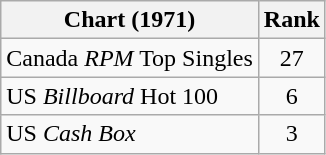<table class="wikitable sortable">
<tr>
<th align="left">Chart (1971)</th>
<th style="text-align:center;">Rank</th>
</tr>
<tr>
<td>Canada <em>RPM</em> Top Singles</td>
<td style="text-align:center;">27</td>
</tr>
<tr>
<td>US <em>Billboard</em> Hot 100</td>
<td style="text-align:center;">6</td>
</tr>
<tr>
<td>US <em>Cash Box</em></td>
<td style="text-align:center;">3</td>
</tr>
</table>
